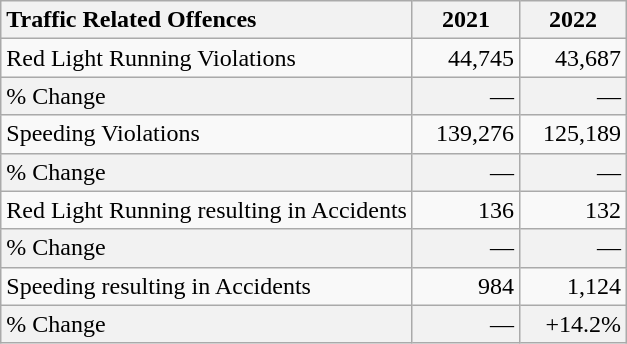<table class="wikitable">
<tr>
<th style="text-align:left">Traffic Related Offences</th>
<th>2021</th>
<th>2022</th>
</tr>
<tr>
<td>Red Light Running Violations</td>
<td style="text-align:right">44,745</td>
<td style="text-align:right">43,687</td>
</tr>
<tr>
<td style="background: #F2F2F2;">% Change</td>
<td style="background: #F2F2F2;width:4em;text-align:right">—</td>
<td style="background: #F2F2F2;width:4em;text-align:right">—</td>
</tr>
<tr>
<td>Speeding Violations</td>
<td style="text-align:right">139,276</td>
<td style="text-align:right">125,189</td>
</tr>
<tr>
<td style="background: #F2F2F2;">% Change</td>
<td style="background: #F2F2F2;text-align:right">—</td>
<td style="background: #F2F2F2;text-align:right">—</td>
</tr>
<tr>
<td>Red Light Running resulting in Accidents</td>
<td style="text-align:right">136</td>
<td style="text-align:right">132</td>
</tr>
<tr>
<td style="background: #F2F2F2;">% Change</td>
<td style="background: #F2F2F2;text-align:right">—</td>
<td style="background: #F2F2F2;text-align:right">—</td>
</tr>
<tr>
<td>Speeding resulting in Accidents</td>
<td style="text-align:right">984</td>
<td style="text-align:right">1,124</td>
</tr>
<tr>
<td style="background: #F2F2F2;">% Change</td>
<td style="background: #F2F2F2;text-align:right">—</td>
<td style="background: #F2F2F2;text-align:right">+14.2%</td>
</tr>
</table>
